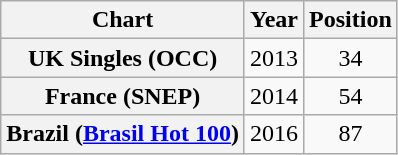<table class="wikitable plainrowheaders" style="text-align:center">
<tr>
<th scope="col">Chart</th>
<th scope="col">Year</th>
<th scope="col">Position</th>
</tr>
<tr>
<th scope="row">UK Singles (OCC)</th>
<td>2013</td>
<td>34</td>
</tr>
<tr>
<th scope="row">France (SNEP)</th>
<td>2014</td>
<td>54</td>
</tr>
<tr>
<th scope="row">Brazil (<a href='#'>Brasil Hot 100</a>)</th>
<td>2016</td>
<td>87</td>
</tr>
</table>
